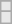<table class=wikitable>
<tr>
</tr>
<tr bgcolor= e8e8e8>
<td></td>
</tr>
<tr>
</tr>
<tr bgcolor= e8e8e8>
<td></td>
</tr>
</table>
